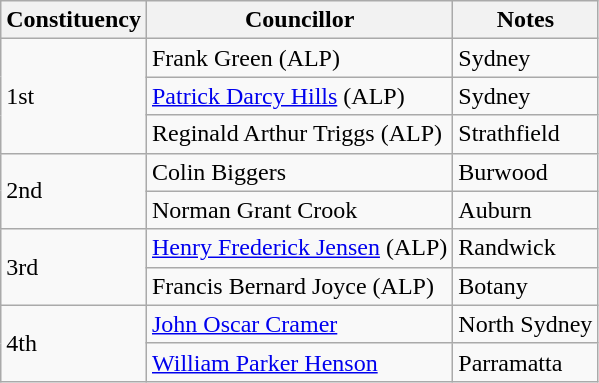<table class="wikitable">
<tr>
<th>Constituency</th>
<th>Councillor</th>
<th>Notes</th>
</tr>
<tr>
<td rowspan="3">1st</td>
<td>Frank Green (ALP)</td>
<td>Sydney</td>
</tr>
<tr>
<td><a href='#'>Patrick Darcy Hills</a> (ALP)</td>
<td>Sydney</td>
</tr>
<tr>
<td>Reginald Arthur Triggs (ALP)</td>
<td>Strathfield</td>
</tr>
<tr>
<td rowspan="2">2nd</td>
<td>Colin Biggers</td>
<td>Burwood</td>
</tr>
<tr>
<td>Norman Grant Crook</td>
<td>Auburn</td>
</tr>
<tr>
<td rowspan="2">3rd</td>
<td><a href='#'>Henry Frederick Jensen</a> (ALP)</td>
<td>Randwick</td>
</tr>
<tr>
<td>Francis Bernard Joyce (ALP)</td>
<td>Botany</td>
</tr>
<tr>
<td rowspan="2">4th</td>
<td><a href='#'>John Oscar Cramer</a></td>
<td>North Sydney</td>
</tr>
<tr>
<td><a href='#'>William Parker Henson</a></td>
<td>Parramatta</td>
</tr>
</table>
